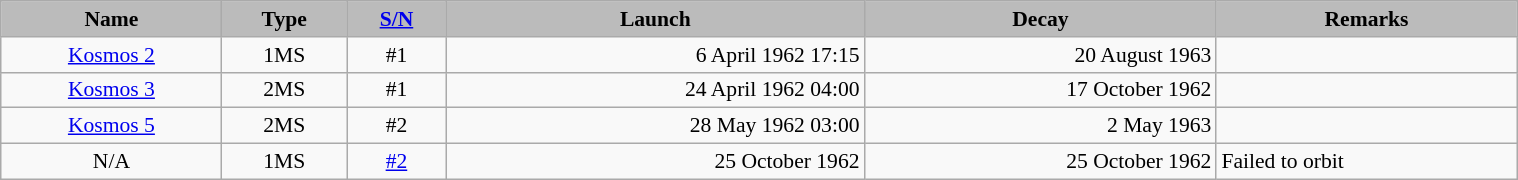<table class="wikitable" style="margin: 1em auto 1em auto; font-size:90%; width:80%;">
<tr>
<td style="text-align:center; background:#BBB"><strong>Name</strong></td>
<td style="text-align:center; background:#BBB"><strong>Type</strong></td>
<td style="text-align:center; background:#BBB"><strong><a href='#'>S/N</a></strong></td>
<td style="text-align:center; background:#BBB"><strong>Launch</strong></td>
<td style="text-align:center; background:#BBB"><strong>Decay</strong></td>
<td style="text-align:center; background:#BBB" unsortable><strong>Remarks</strong></td>
</tr>
<tr>
<td style="text-align:center;"><a href='#'>Kosmos 2</a></td>
<td style="text-align:center;">1MS</td>
<td style="text-align:center;">#1</td>
<td style="text-align:right;">6 April 1962 17:15</td>
<td style="text-align:right;">20 August 1963</td>
<td style="text-align:left;"></td>
</tr>
<tr>
<td style="text-align:center;"><a href='#'>Kosmos 3</a></td>
<td style="text-align:center;">2MS</td>
<td style="text-align:center;">#1</td>
<td style="text-align:right;">24 April 1962 04:00</td>
<td style="text-align:right;">17 October 1962</td>
<td style="text-align:left;"></td>
</tr>
<tr>
<td style="text-align:center;"><a href='#'>Kosmos 5</a></td>
<td style="text-align:center;">2MS</td>
<td style="text-align:center;">#2</td>
<td style="text-align:right;">28 May 1962 03:00</td>
<td style="text-align:right;">2 May 1963</td>
<td style="text-align:left;"></td>
</tr>
<tr>
<td style="text-align:center;">N/A</td>
<td style="text-align:center;">1MS</td>
<td style="text-align:center;"><a href='#'>#2</a></td>
<td style="text-align:right;">25 October 1962</td>
<td style="text-align:right;">25 October 1962</td>
<td style="text-align:left;">Failed to orbit</td>
</tr>
</table>
